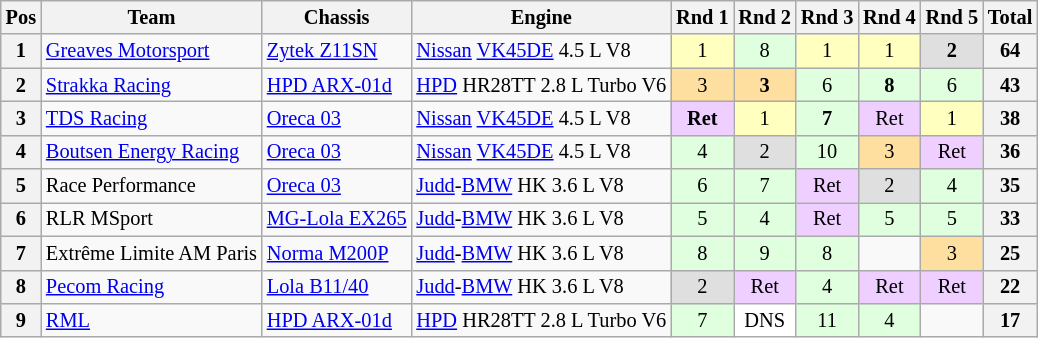<table class="wikitable" style="font-size: 85%;">
<tr>
<th>Pos</th>
<th>Team</th>
<th>Chassis</th>
<th>Engine</th>
<th>Rnd 1</th>
<th>Rnd 2</th>
<th>Rnd 3</th>
<th>Rnd 4</th>
<th>Rnd 5</th>
<th>Total</th>
</tr>
<tr>
<th>1</th>
<td> <a href='#'>Greaves Motorsport</a></td>
<td><a href='#'>Zytek Z11SN</a></td>
<td><a href='#'>Nissan</a> <a href='#'>VK45DE</a> 4.5 L V8</td>
<td align="center" style="background:#FFFFBF;">1</td>
<td align="center" style="background:#DFFFDF;">8</td>
<td align="center" style="background:#FFFFBF;">1</td>
<td align="center" style="background:#FFFFBF;">1</td>
<td align="center" style="background:#DFDFDF;"><strong>2</strong></td>
<th align="center">64</th>
</tr>
<tr>
<th>2</th>
<td> <a href='#'>Strakka Racing</a></td>
<td><a href='#'>HPD ARX-01d</a></td>
<td><a href='#'>HPD</a> HR28TT 2.8 L Turbo V6</td>
<td align="center" style="background:#FFDF9F;">3</td>
<td align="center" style="background:#FFDF9F;"><strong>3</strong></td>
<td align="center" style="background:#DFFFDF;">6</td>
<td align="center" style="background:#DFFFDF;"><strong>8</strong></td>
<td align="center" style="background:#DFFFDF;">6</td>
<th align="center">43</th>
</tr>
<tr>
<th>3</th>
<td> <a href='#'>TDS Racing</a></td>
<td><a href='#'>Oreca 03</a></td>
<td><a href='#'>Nissan</a> <a href='#'>VK45DE</a> 4.5 L V8</td>
<td align="center" style="background:#EFCFFF;"><strong>Ret</strong></td>
<td align="center" style="background:#FFFFBF;">1</td>
<td align="center" style="background:#DFFFDF;"><strong>7</strong></td>
<td align="center" style="background:#EFCFFF;">Ret</td>
<td align="center" style="background:#FFFFBF;">1</td>
<th align="center">38</th>
</tr>
<tr>
<th>4</th>
<td> <a href='#'>Boutsen Energy Racing</a></td>
<td><a href='#'>Oreca 03</a></td>
<td><a href='#'>Nissan</a> <a href='#'>VK45DE</a> 4.5 L V8</td>
<td align="center" style="background:#DFFFDF;">4</td>
<td align="center" style="background:#DFDFDF;">2</td>
<td align="center" style="background:#DFFFDF;">10</td>
<td align="center" style="background:#FFDF9F;">3</td>
<td align="center" style="background:#EFCFFF;">Ret</td>
<th align="center">36</th>
</tr>
<tr>
<th>5</th>
<td> Race Performance</td>
<td><a href='#'>Oreca 03</a></td>
<td><a href='#'>Judd</a>-<a href='#'>BMW</a> HK 3.6 L V8</td>
<td align="center" style="background:#DFFFDF;">6</td>
<td align="center" style="background:#DFFFDF;">7</td>
<td align="center" style="background:#EFCFFF;">Ret</td>
<td align="center" style="background:#DFDFDF;">2</td>
<td align="center" style="background:#DFFFDF;">4</td>
<th align="center">35</th>
</tr>
<tr>
<th>6</th>
<td> RLR MSport</td>
<td><a href='#'>MG-Lola EX265</a></td>
<td><a href='#'>Judd</a>-<a href='#'>BMW</a> HK 3.6 L V8</td>
<td align="center" style="background:#DFFFDF;">5</td>
<td align="center" style="background:#DFFFDF;">4</td>
<td align="center" style="background:#EFCFFF;">Ret</td>
<td align="center" style="background:#DFFFDF;">5</td>
<td align="center" style="background:#DFFFDF;">5</td>
<th align="center">33</th>
</tr>
<tr>
<th>7</th>
<td> Extrême Limite AM Paris</td>
<td><a href='#'>Norma M200P</a></td>
<td><a href='#'>Judd</a>-<a href='#'>BMW</a> HK 3.6 L V8</td>
<td align="center" style="background:#DFFFDF;">8</td>
<td align="center" style="background:#DFFFDF;">9</td>
<td align="center" style="background:#DFFFDF;">8</td>
<td></td>
<td align="center" style="background:#FFDF9F;">3</td>
<th align="center">25</th>
</tr>
<tr>
<th>8</th>
<td> <a href='#'>Pecom Racing</a></td>
<td><a href='#'>Lola B11/40</a></td>
<td><a href='#'>Judd</a>-<a href='#'>BMW</a> HK 3.6 L V8</td>
<td align="center" style="background:#DFDFDF;">2</td>
<td align="center" style="background:#EFCFFF;">Ret</td>
<td align="center" style="background:#DFFFDF;">4</td>
<td align="center" style="background:#EFCFFF;">Ret</td>
<td align="center" style="background:#EFCFFF;">Ret</td>
<th align="center">22</th>
</tr>
<tr>
<th>9</th>
<td> <a href='#'>RML</a></td>
<td><a href='#'>HPD ARX-01d</a></td>
<td><a href='#'>HPD</a> HR28TT 2.8 L Turbo V6</td>
<td align="center" style="background:#DFFFDF;">7</td>
<td align="center" style="background:#FFFFFF;">DNS</td>
<td align="center" style="background:#DFFFDF;">11</td>
<td align="center" style="background:#DFFFDF;">4</td>
<td></td>
<th align="center">17</th>
</tr>
</table>
